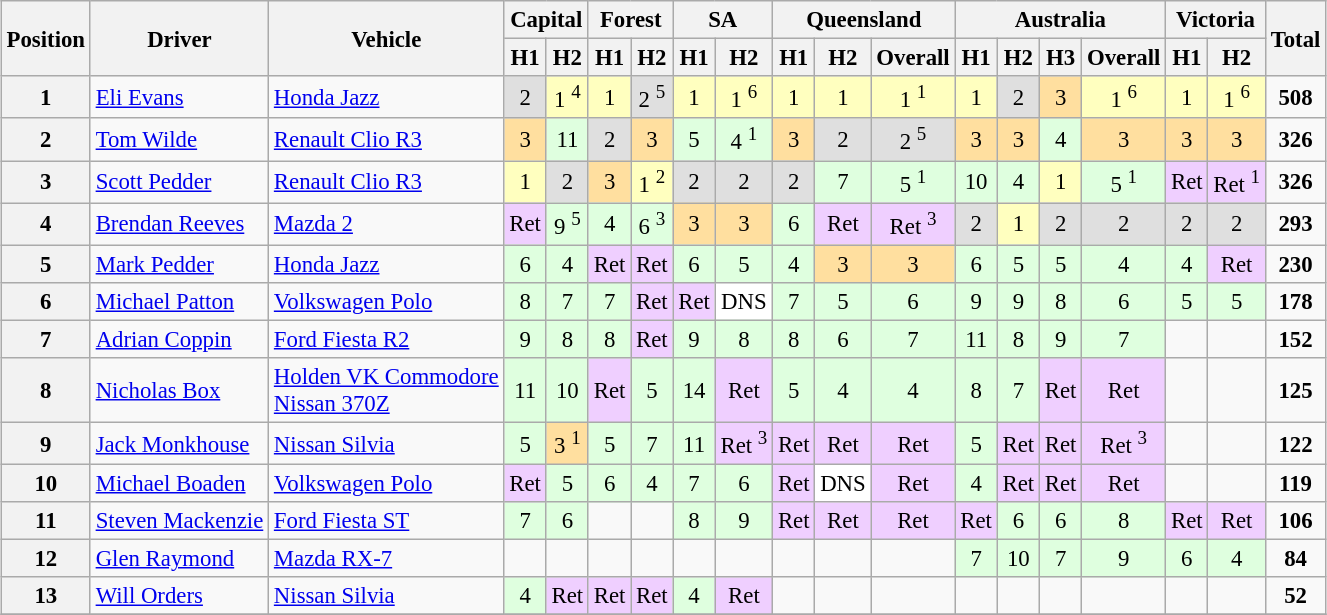<table>
<tr>
<td valign="top"><br><table class="wikitable" style="font-size: 95%;">
<tr>
<th rowspan=2>Position</th>
<th rowspan=2>Driver</th>
<th rowspan=2>Vehicle</th>
<th colspan=2>Capital</th>
<th colspan=2>Forest</th>
<th colspan=2>SA</th>
<th colspan=3>Queensland</th>
<th colspan=4>Australia</th>
<th colspan=2>Victoria</th>
<th rowspan=2>Total</th>
</tr>
<tr>
<th>H1</th>
<th>H2</th>
<th>H1</th>
<th>H2</th>
<th>H1</th>
<th>H2</th>
<th>H1</th>
<th>H2</th>
<th>Overall</th>
<th>H1</th>
<th>H2</th>
<th>H3</th>
<th>Overall</th>
<th>H1</th>
<th>H2</th>
</tr>
<tr>
<th>1</th>
<td> <a href='#'>Eli Evans</a></td>
<td><a href='#'>Honda Jazz</a></td>
<td align="center" style="background:#dfdfdf;">2</td>
<td align="center" style="background:#ffffbf;">1 <sup>4</sup></td>
<td align="center" style="background:#ffffbf;">1</td>
<td align="center" style="background:#dfdfdf;">2 <sup>5</sup></td>
<td align="center" style="background:#ffffbf;">1</td>
<td align="center" style="background:#ffffbf;">1 <sup>6</sup></td>
<td align="center" style="background:#ffffbf;">1</td>
<td align="center" style="background:#ffffbf;">1</td>
<td align="center" style="background:#ffffbf;">1 <sup>1</sup></td>
<td align="center" style="background:#ffffbf;">1</td>
<td align="center" style="background:#dfdfdf;">2</td>
<td align="center" style="background:#ffdf9f;">3</td>
<td align="center" style="background:#ffffbf;">1 <sup>6</sup></td>
<td align="center" style="background:#ffffbf;">1</td>
<td align="center" style="background:#ffffbf;">1 <sup>6</sup></td>
<td align="center"><strong>508</strong></td>
</tr>
<tr>
<th>2</th>
<td> <a href='#'>Tom Wilde</a></td>
<td><a href='#'>Renault Clio R3</a></td>
<td align="center" style="background:#ffdf9f;">3</td>
<td align="center" style="background:#dfffdf;">11</td>
<td align="center" style="background:#dfdfdf;">2</td>
<td align="center" style="background:#ffdf9f;">3</td>
<td align="center" style="background:#dfffdf;">5</td>
<td align="center" style="background:#dfffdf;">4 <sup>1</sup></td>
<td align="center" style="background:#ffdf9f;">3</td>
<td align="center" style="background:#dfdfdf;">2</td>
<td align="center" style="background:#dfdfdf;">2 <sup>5</sup></td>
<td align="center" style="background:#ffdf9f;">3</td>
<td align="center" style="background:#ffdf9f;">3</td>
<td align="center" style="background:#dfffdf;">4</td>
<td align="center" style="background:#ffdf9f;">3</td>
<td align="center" style="background:#ffdf9f;">3</td>
<td align="center" style="background:#ffdf9f;">3</td>
<td align="center"><strong>326</strong></td>
</tr>
<tr>
<th>3</th>
<td> <a href='#'>Scott Pedder</a></td>
<td><a href='#'>Renault Clio R3</a></td>
<td align="center" style="background:#ffffbf;">1</td>
<td align="center" style="background:#dfdfdf;">2</td>
<td align="center" style="background:#ffdf9f;">3</td>
<td align="center" style="background:#ffffbf;">1 <sup>2</sup></td>
<td align="center" style="background:#dfdfdf;">2</td>
<td align="center" style="background:#dfdfdf;">2</td>
<td align="center" style="background:#dfdfdf;">2</td>
<td align="center" style="background:#dfffdf;">7</td>
<td align="center" style="background:#dfffdf;">5 <sup>1</sup></td>
<td align="center" style="background:#dfffdf;">10</td>
<td align="center" style="background:#dfffdf;">4</td>
<td align="center" style="background:#ffffbf;">1</td>
<td align="center" style="background:#dfffdf;">5 <sup>1</sup></td>
<td align="center" style="background:#efcfff;">Ret</td>
<td align="center" style="background:#efcfff;">Ret <sup>1</sup></td>
<td align="center"><strong>326</strong></td>
</tr>
<tr>
<th>4</th>
<td> <a href='#'>Brendan Reeves</a></td>
<td><a href='#'>Mazda 2</a></td>
<td align="center" style="background:#efcfff;">Ret</td>
<td align="center" style="background:#dfffdf;">9 <sup>5</sup></td>
<td align="center" style="background:#dfffdf;">4</td>
<td align="center" style="background:#dfffdf;">6 <sup>3</sup></td>
<td align="center" style="background:#ffdf9f;">3</td>
<td align="center" style="background:#ffdf9f;">3</td>
<td align="center" style="background:#dfffdf;">6</td>
<td align="center" style="background:#efcfff;">Ret</td>
<td align="center" style="background:#efcfff;">Ret <sup>3</sup></td>
<td align="center" style="background:#dfdfdf;">2</td>
<td align="center" style="background:#ffffbf;">1</td>
<td align="center" style="background:#dfdfdf;">2</td>
<td align="center" style="background:#dfdfdf;">2</td>
<td align="center" style="background:#dfdfdf;">2</td>
<td align="center" style="background:#dfdfdf;">2</td>
<td align="center"><strong>293</strong></td>
</tr>
<tr>
<th>5</th>
<td> <a href='#'>Mark Pedder</a></td>
<td><a href='#'>Honda Jazz</a></td>
<td align="center" style="background:#dfffdf;">6</td>
<td align="center" style="background:#dfffdf;">4</td>
<td align="center" style="background:#efcfff;">Ret</td>
<td align="center" style="background:#efcfff;">Ret</td>
<td align="center" style="background:#dfffdf;">6</td>
<td align="center" style="background:#dfffdf;">5</td>
<td align="center" style="background:#dfffdf;">4</td>
<td align="center" style="background:#ffdf9f;">3</td>
<td align="center" style="background:#ffdf9f;">3</td>
<td align="center" style="background:#dfffdf;">6</td>
<td align="center" style="background:#dfffdf;">5</td>
<td align="center" style="background:#dfffdf;">5</td>
<td align="center" style="background:#dfffdf;">4</td>
<td align="center" style="background:#dfffdf;">4</td>
<td align="center" style="background:#efcfff;">Ret</td>
<td align="center"><strong>230</strong></td>
</tr>
<tr>
<th>6</th>
<td> <a href='#'>Michael Patton</a></td>
<td><a href='#'>Volkswagen Polo</a></td>
<td align="center" style="background:#dfffdf;">8</td>
<td align="center" style="background:#dfffdf;">7</td>
<td align="center" style="background:#dfffdf;">7</td>
<td align="center" style="background:#efcfff;">Ret</td>
<td align="center" style="background:#efcfff;">Ret</td>
<td align="center" style="background:#ffffff;">DNS</td>
<td align="center" style="background:#dfffdf;">7</td>
<td align="center" style="background:#dfffdf;">5</td>
<td align="center" style="background:#dfffdf;">6</td>
<td align="center" style="background:#dfffdf;">9</td>
<td align="center" style="background:#dfffdf;">9</td>
<td align="center" style="background:#dfffdf;">8</td>
<td align="center" style="background:#dfffdf;">6</td>
<td align="center" style="background:#dfffdf;">5</td>
<td align="center" style="background:#dfffdf;">5</td>
<td align="center"><strong>178</strong></td>
</tr>
<tr>
<th>7</th>
<td> <a href='#'>Adrian Coppin</a></td>
<td><a href='#'>Ford Fiesta R2</a></td>
<td align="center" style="background:#dfffdf;">9</td>
<td align="center" style="background:#dfffdf;">8</td>
<td align="center" style="background:#dfffdf;">8</td>
<td align="center" style="background:#efcfff;">Ret</td>
<td align="center" style="background:#dfffdf;">9</td>
<td align="center" style="background:#dfffdf;">8</td>
<td align="center" style="background:#dfffdf;">8</td>
<td align="center" style="background:#dfffdf;">6</td>
<td align="center" style="background:#dfffdf;">7</td>
<td align="center" style="background:#dfffdf;">11</td>
<td align="center" style="background:#dfffdf;">8</td>
<td align="center" style="background:#dfffdf;">9</td>
<td align="center" style="background:#dfffdf;">7</td>
<td></td>
<td></td>
<td align="center"><strong>152</strong></td>
</tr>
<tr>
<th>8</th>
<td> <a href='#'>Nicholas Box</a></td>
<td><a href='#'>Holden VK Commodore</a><br> <a href='#'>Nissan 370Z</a></td>
<td align="center" style="background:#dfffdf;">11</td>
<td align="center" style="background:#dfffdf;">10</td>
<td align="center" style="background:#efcfff;">Ret</td>
<td align="center" style="background:#dfffdf;">5</td>
<td align="center" style="background:#dfffdf;">14</td>
<td align="center" style="background:#efcfff;">Ret</td>
<td align="center" style="background:#dfffdf;">5</td>
<td align="center" style="background:#dfffdf;">4</td>
<td align="center" style="background:#dfffdf;">4</td>
<td align="center" style="background:#dfffdf;">8</td>
<td align="center" style="background:#dfffdf;">7</td>
<td align="center" style="background:#efcfff;">Ret</td>
<td align="center" style="background:#efcfff;">Ret</td>
<td></td>
<td></td>
<td align="center"><strong>125</strong></td>
</tr>
<tr>
<th>9</th>
<td> <a href='#'>Jack Monkhouse</a></td>
<td><a href='#'>Nissan Silvia</a></td>
<td align="center" style="background:#dfffdf;">5</td>
<td align="center" style="background:#ffdf9f;">3 <sup>1</sup></td>
<td align="center" style="background:#dfffdf;">5</td>
<td align="center" style="background:#dfffdf;">7</td>
<td align="center" style="background:#dfffdf;">11</td>
<td align="center" style="background:#efcfff;">Ret <sup>3</sup></td>
<td align="center" style="background:#efcfff;">Ret</td>
<td align="center" style="background:#efcfff;">Ret</td>
<td align="center" style="background:#efcfff;">Ret</td>
<td align="center" style="background:#dfffdf;">5</td>
<td align="center" style="background:#efcfff;">Ret</td>
<td align="center" style="background:#efcfff;">Ret</td>
<td align="center" style="background:#efcfff;">Ret <sup>3</sup></td>
<td></td>
<td></td>
<td align="center"><strong>122</strong></td>
</tr>
<tr>
<th>10</th>
<td> <a href='#'>Michael Boaden</a></td>
<td><a href='#'>Volkswagen Polo</a></td>
<td align="center" style="background:#efcfff;">Ret</td>
<td align="center" style="background:#dfffdf;">5</td>
<td align="center" style="background:#dfffdf;">6</td>
<td align="center" style="background:#dfffdf;">4</td>
<td align="center" style="background:#dfffdf;">7</td>
<td align="center" style="background:#dfffdf;">6</td>
<td align="center" style="background:#efcfff;">Ret</td>
<td align="center" style="background:#ffffff;">DNS</td>
<td align="center" style="background:#efcfff;">Ret</td>
<td align="center" style="background:#dfffdf;">4</td>
<td align="center" style="background:#efcfff;">Ret</td>
<td align="center" style="background:#efcfff;">Ret</td>
<td align="center" style="background:#efcfff;">Ret</td>
<td></td>
<td></td>
<td align="center"><strong>119</strong></td>
</tr>
<tr>
<th>11</th>
<td> <a href='#'>Steven Mackenzie</a></td>
<td><a href='#'>Ford Fiesta ST</a></td>
<td align="center" style="background:#dfffdf;">7</td>
<td align="center" style="background:#dfffdf;">6</td>
<td></td>
<td></td>
<td align="center" style="background:#dfffdf;">8</td>
<td align="center" style="background:#dfffdf;">9</td>
<td align="center" style="background:#efcfff;">Ret</td>
<td align="center" style="background:#efcfff;">Ret</td>
<td align="center" style="background:#efcfff;">Ret</td>
<td align="center" style="background:#efcfff;">Ret</td>
<td align="center" style="background:#dfffdf;">6</td>
<td align="center" style="background:#dfffdf;">6</td>
<td align="center" style="background:#dfffdf;">8</td>
<td align="center" style="background:#efcfff;">Ret</td>
<td align="center" style="background:#efcfff;">Ret</td>
<td align="center"><strong>106</strong></td>
</tr>
<tr>
<th>12</th>
<td> <a href='#'>Glen Raymond</a></td>
<td><a href='#'>Mazda RX-7</a></td>
<td></td>
<td></td>
<td></td>
<td></td>
<td></td>
<td></td>
<td></td>
<td></td>
<td></td>
<td align="center" style="background:#dfffdf;">7</td>
<td align="center" style="background:#dfffdf;">10</td>
<td align="center" style="background:#dfffdf;">7</td>
<td align="center" style="background:#dfffdf;">9</td>
<td align="center" style="background:#dfffdf;">6</td>
<td align="center" style="background:#dfffdf;">4</td>
<td align="center"><strong>84</strong></td>
</tr>
<tr>
<th>13</th>
<td> <a href='#'>Will Orders</a></td>
<td><a href='#'>Nissan Silvia</a></td>
<td align="center" style="background:#dfffdf;">4</td>
<td align="center" style="background:#efcfff;">Ret</td>
<td align="center" style="background:#efcfff;">Ret</td>
<td align="center" style="background:#efcfff;">Ret</td>
<td align="center" style="background:#dfffdf;">4</td>
<td align="center" style="background:#efcfff;">Ret</td>
<td></td>
<td></td>
<td></td>
<td></td>
<td></td>
<td></td>
<td></td>
<td></td>
<td></td>
<td align="center"><strong>52</strong></td>
</tr>
<tr>
</tr>
</table>
</td>
<td><br></td>
</tr>
</table>
